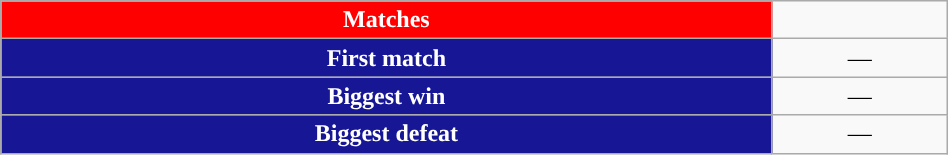<table class="wikitable collapsible" style="width:50%; text-align:center;">
<tr>
<th style="background:#ff0000; color:white; "><strong>Matches</strong></th>
</tr>
<tr>
<th style="background:#171796; color:white; ">First match</th>
<td>—</td>
</tr>
<tr>
<th style="background:#171796; color:white; ">Biggest win</th>
<td>—</td>
</tr>
<tr>
<th style="background:#171796; color:white; ">Biggest defeat</th>
<td>—</td>
</tr>
</table>
